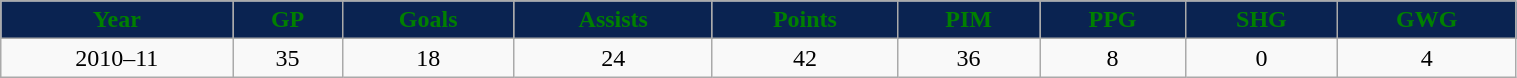<table class="wikitable" style="width:80%;">
<tr style="text-align:center; background:#0a2351; color:green;">
<td><strong>Year</strong></td>
<td><strong>GP</strong></td>
<td><strong>Goals</strong></td>
<td><strong>Assists</strong></td>
<td><strong>Points</strong></td>
<td><strong>PIM</strong></td>
<td><strong>PPG</strong></td>
<td><strong>SHG</strong></td>
<td><strong>GWG</strong></td>
</tr>
<tr style="text-align:center;" bgcolor="">
<td>2010–11</td>
<td>35</td>
<td>18</td>
<td>24</td>
<td>42</td>
<td>36</td>
<td>8</td>
<td>0</td>
<td>4</td>
</tr>
</table>
